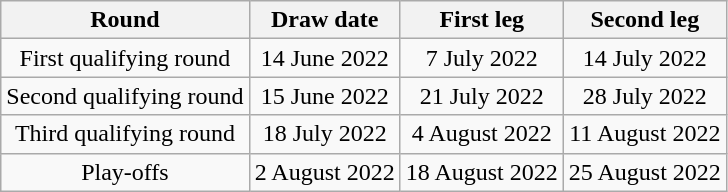<table class="wikitable" style="text-align:center">
<tr>
<th>Round</th>
<th>Draw date</th>
<th>First leg</th>
<th>Second leg</th>
</tr>
<tr>
<td>First qualifying round</td>
<td>14 June 2022</td>
<td>7 July 2022</td>
<td>14 July 2022</td>
</tr>
<tr>
<td>Second qualifying round</td>
<td>15 June 2022</td>
<td>21 July 2022</td>
<td>28 July 2022</td>
</tr>
<tr>
<td>Third qualifying round</td>
<td>18 July 2022</td>
<td>4 August 2022</td>
<td>11 August 2022</td>
</tr>
<tr>
<td>Play-offs</td>
<td>2 August 2022</td>
<td>18 August 2022</td>
<td>25 August 2022</td>
</tr>
</table>
